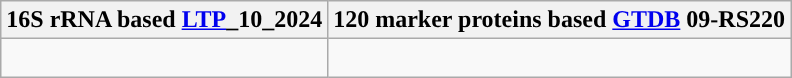<table class="wikitable">
<tr>
<th colspan=1>16S rRNA based <a href='#'>LTP</a>_10_2024</th>
<th colspan=1>120 marker proteins based <a href='#'>GTDB</a> 09-RS220</th>
</tr>
<tr>
<td style="vertical-align:top"><br></td>
<td><br></td>
</tr>
</table>
